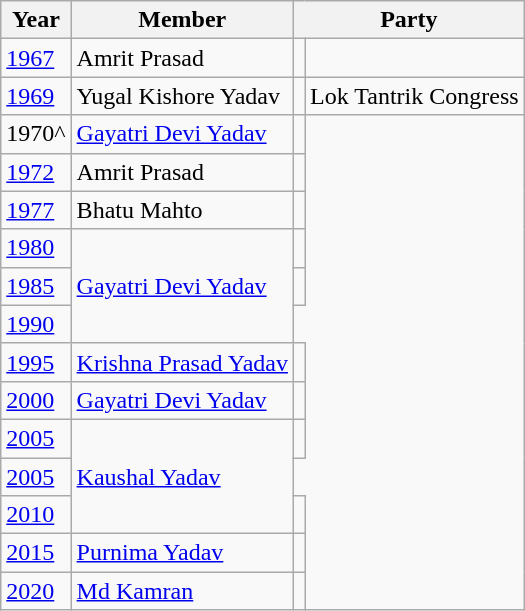<table class="wikitable sortable">
<tr>
<th>Year</th>
<th>Member</th>
<th colspan="2">Party</th>
</tr>
<tr>
<td><a href='#'>1967</a></td>
<td>Amrit Prasad</td>
<td></td>
</tr>
<tr>
<td><a href='#'>1969</a></td>
<td>Yugal Kishore Yadav</td>
<td style=background-color:></td>
<td>Lok Tantrik Congress</td>
</tr>
<tr>
<td>1970^</td>
<td><a href='#'>Gayatri Devi Yadav</a></td>
<td></td>
</tr>
<tr>
<td><a href='#'>1972</a></td>
<td>Amrit Prasad</td>
<td></td>
</tr>
<tr>
<td><a href='#'>1977</a></td>
<td>Bhatu Mahto</td>
<td></td>
</tr>
<tr>
<td><a href='#'>1980</a></td>
<td rowspan="3"><a href='#'>Gayatri Devi Yadav</a></td>
<td></td>
</tr>
<tr>
<td><a href='#'>1985</a></td>
<td></td>
</tr>
<tr>
<td><a href='#'>1990</a></td>
</tr>
<tr>
<td><a href='#'>1995</a></td>
<td><a href='#'>Krishna Prasad Yadav</a></td>
<td></td>
</tr>
<tr>
<td><a href='#'>2000</a></td>
<td><a href='#'>Gayatri Devi Yadav</a></td>
<td></td>
</tr>
<tr>
<td><a href='#'>2005</a></td>
<td rowspan="3"><a href='#'>Kaushal Yadav</a></td>
<td></td>
</tr>
<tr>
<td><a href='#'>2005</a></td>
</tr>
<tr>
<td><a href='#'>2010</a></td>
<td></td>
</tr>
<tr>
<td><a href='#'>2015</a></td>
<td><a href='#'>Purnima Yadav</a></td>
<td></td>
</tr>
<tr>
<td><a href='#'>2020</a></td>
<td><a href='#'>Md Kamran</a></td>
<td></td>
</tr>
</table>
